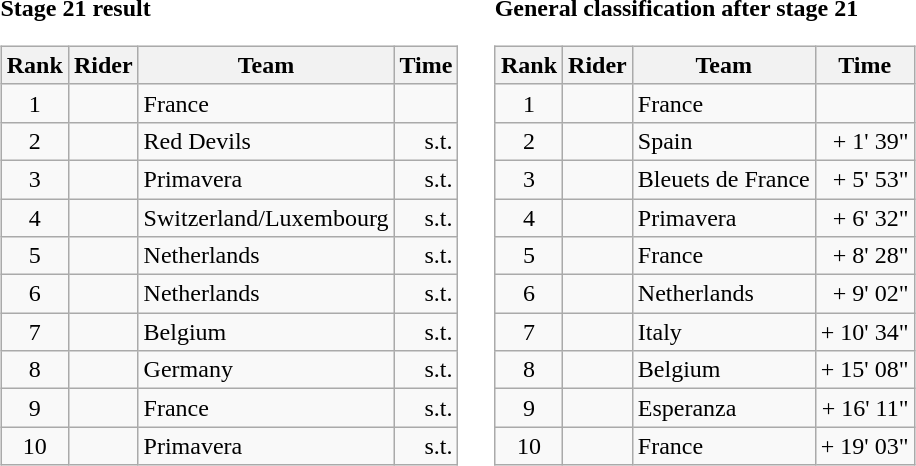<table>
<tr>
<td><strong>Stage 21 result</strong><br><table class="wikitable">
<tr>
<th scope="col">Rank</th>
<th scope="col">Rider</th>
<th scope="col">Team</th>
<th scope="col">Time</th>
</tr>
<tr>
<td style="text-align:center;">1</td>
<td></td>
<td>France</td>
<td style="text-align:right;"></td>
</tr>
<tr>
<td style="text-align:center;">2</td>
<td></td>
<td>Red Devils</td>
<td style="text-align:right;">s.t.</td>
</tr>
<tr>
<td style="text-align:center;">3</td>
<td></td>
<td>Primavera</td>
<td style="text-align:right;">s.t.</td>
</tr>
<tr>
<td style="text-align:center;">4</td>
<td></td>
<td>Switzerland/Luxembourg</td>
<td style="text-align:right;">s.t.</td>
</tr>
<tr>
<td style="text-align:center;">5</td>
<td></td>
<td>Netherlands</td>
<td style="text-align:right;">s.t.</td>
</tr>
<tr>
<td style="text-align:center;">6</td>
<td></td>
<td>Netherlands</td>
<td style="text-align:right;">s.t.</td>
</tr>
<tr>
<td style="text-align:center;">7</td>
<td></td>
<td>Belgium</td>
<td style="text-align:right;">s.t.</td>
</tr>
<tr>
<td style="text-align:center;">8</td>
<td></td>
<td>Germany</td>
<td style="text-align:right;">s.t.</td>
</tr>
<tr>
<td style="text-align:center;">9</td>
<td></td>
<td>France</td>
<td style="text-align:right;">s.t.</td>
</tr>
<tr>
<td style="text-align:center;">10</td>
<td></td>
<td>Primavera</td>
<td style="text-align:right;">s.t.</td>
</tr>
</table>
</td>
<td></td>
<td><strong>General classification after stage 21</strong><br><table class="wikitable">
<tr>
<th scope="col">Rank</th>
<th scope="col">Rider</th>
<th scope="col">Team</th>
<th scope="col">Time</th>
</tr>
<tr>
<td style="text-align:center;">1</td>
<td></td>
<td>France</td>
<td style="text-align:right;"></td>
</tr>
<tr>
<td style="text-align:center;">2</td>
<td></td>
<td>Spain</td>
<td style="text-align:right;">+ 1' 39"</td>
</tr>
<tr>
<td style="text-align:center;">3</td>
<td></td>
<td>Bleuets de France</td>
<td style="text-align:right;">+ 5' 53"</td>
</tr>
<tr>
<td style="text-align:center;">4</td>
<td></td>
<td>Primavera</td>
<td style="text-align:right;">+ 6' 32"</td>
</tr>
<tr>
<td style="text-align:center;">5</td>
<td></td>
<td>France</td>
<td style="text-align:right;">+ 8' 28"</td>
</tr>
<tr>
<td style="text-align:center;">6</td>
<td></td>
<td>Netherlands</td>
<td style="text-align:right;">+ 9' 02"</td>
</tr>
<tr>
<td style="text-align:center;">7</td>
<td></td>
<td>Italy</td>
<td style="text-align:right;">+ 10' 34"</td>
</tr>
<tr>
<td style="text-align:center;">8</td>
<td></td>
<td>Belgium</td>
<td style="text-align:right;">+ 15' 08"</td>
</tr>
<tr>
<td style="text-align:center;">9</td>
<td></td>
<td>Esperanza</td>
<td style="text-align:right;">+ 16' 11"</td>
</tr>
<tr>
<td style="text-align:center;">10</td>
<td></td>
<td>France</td>
<td style="text-align:right;">+ 19' 03"</td>
</tr>
</table>
</td>
</tr>
</table>
